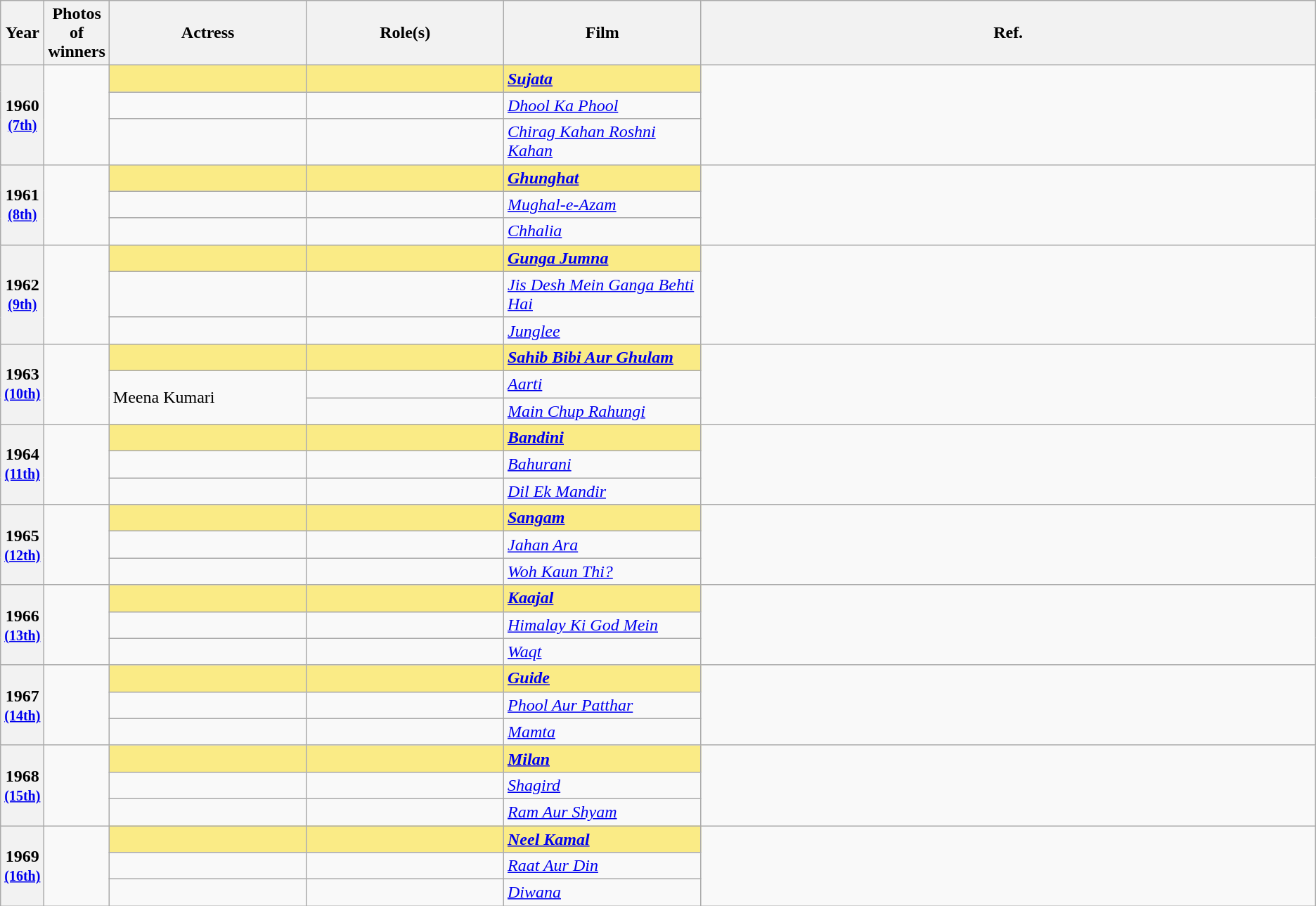<table class="wikitable sortable" style="text-align:left;">
<tr>
<th scope="col" style="width:3%; text-align:center;">Year</th>
<th scope="col" style="width:3%;text-align:center;">Photos of winners</th>
<th scope="col" style="width:15%;text-align:center;">Actress</th>
<th scope="col" style="width:15%;text-align:center;">Role(s)</th>
<th scope="col" style="width:15%;text-align:center;">Film</th>
<th>Ref.</th>
</tr>
<tr>
<th scope="row" rowspan=3 style="text-align:center">1960 <br><small><a href='#'>(7th)</a> </small></th>
<td rowspan=3 style="text-align:center"></td>
<td style="background:#FAEB86;"><strong></strong> </td>
<td style="background:#FAEB86;"><strong></strong></td>
<td style="background:#FAEB86;"><strong><em><a href='#'>Sujata</a></em></strong></td>
<td rowspan="3"></td>
</tr>
<tr>
<td></td>
<td></td>
<td><em><a href='#'>Dhool Ka Phool</a></em></td>
</tr>
<tr>
<td></td>
<td></td>
<td><em><a href='#'>Chirag Kahan Roshni Kahan</a></em></td>
</tr>
<tr>
<th scope="row" rowspan=3 style="text-align:center">1961 <br><small><a href='#'>(8th)</a> </small></th>
<td rowspan=3 style="text-align:center"></td>
<td style="background:#FAEB86;"><strong></strong> </td>
<td style="background:#FAEB86;"><strong></strong></td>
<td style="background:#FAEB86;"><strong><em><a href='#'>Ghunghat</a></em></strong></td>
<td rowspan="3"></td>
</tr>
<tr>
<td></td>
<td></td>
<td><em><a href='#'>Mughal-e-Azam</a></em></td>
</tr>
<tr>
<td></td>
<td></td>
<td><em><a href='#'>Chhalia</a></em></td>
</tr>
<tr>
<th scope="row" rowspan=3 style="text-align:center">1962 <br><small><a href='#'>(9th)</a> </small></th>
<td rowspan=3 style="text-align:center"></td>
<td style="background:#FAEB86;"><strong></strong> </td>
<td style="background:#FAEB86;"><strong></strong></td>
<td style="background:#FAEB86;"><strong><em><a href='#'>Gunga Jumna</a></em></strong></td>
<td rowspan="3"></td>
</tr>
<tr>
<td></td>
<td></td>
<td><em><a href='#'>Jis Desh Mein Ganga Behti Hai</a></em></td>
</tr>
<tr>
<td></td>
<td></td>
<td><em><a href='#'>Junglee</a></em></td>
</tr>
<tr>
<th scope="row" rowspan=3 style="text-align:center">1963 <br><small><a href='#'>(10th)</a> </small></th>
<td rowspan=3 style="text-align:center"></td>
<td style="background:#FAEB86;"><strong></strong> </td>
<td style="background:#FAEB86;"><strong></strong></td>
<td style="background:#FAEB86;"><strong><em><a href='#'>Sahib Bibi Aur Ghulam</a></em></strong></td>
<td rowspan="3"></td>
</tr>
<tr>
<td rowspan=2>Meena Kumari</td>
<td></td>
<td><em><a href='#'>Aarti</a></em></td>
</tr>
<tr>
<td></td>
<td><em><a href='#'>Main Chup Rahungi</a></em></td>
</tr>
<tr>
<th scope="row" rowspan=3 style="text-align:center">1964 <br><small><a href='#'>(11th)</a> </small></th>
<td rowspan=3 style="text-align:center"></td>
<td style="background:#FAEB86;"><strong></strong> </td>
<td style="background:#FAEB86;"><strong></strong></td>
<td style="background:#FAEB86;"><strong><em><a href='#'>Bandini</a></em></strong></td>
<td rowspan="3"></td>
</tr>
<tr>
<td></td>
<td></td>
<td><a href='#'><em>Bahurani</em></a></td>
</tr>
<tr>
<td></td>
<td></td>
<td><em><a href='#'>Dil Ek Mandir</a></em></td>
</tr>
<tr>
<th scope="row" rowspan=3 style="text-align:center">1965 <br><small><a href='#'>(12th)</a> </small></th>
<td rowspan=3 style="text-align:center"></td>
<td style="background:#FAEB86;"><strong></strong> </td>
<td style="background:#FAEB86;"><strong></strong></td>
<td style="background:#FAEB86;"><strong><em><a href='#'>Sangam</a></em></strong></td>
<td rowspan="3"></td>
</tr>
<tr>
<td></td>
<td></td>
<td><em><a href='#'>Jahan Ara</a></em></td>
</tr>
<tr>
<td></td>
<td></td>
<td><em><a href='#'>Woh Kaun Thi?</a></em></td>
</tr>
<tr>
<th scope="row" rowspan=3 style="text-align:center">1966 <br><small><a href='#'>(13th)</a> </small></th>
<td rowspan=3 style="text-align:center"></td>
<td style="background:#FAEB86;"><strong></strong> </td>
<td style="background:#FAEB86;"><strong></strong></td>
<td style="background:#FAEB86;"><strong><em><a href='#'>Kaajal</a></em></strong></td>
<td rowspan="3"></td>
</tr>
<tr>
<td></td>
<td></td>
<td><em><a href='#'>Himalay Ki God Mein</a></em></td>
</tr>
<tr>
<td></td>
<td></td>
<td><em><a href='#'>Waqt</a></em></td>
</tr>
<tr>
<th scope="row" rowspan=3 style="text-align:center">1967 <br><small><a href='#'>(14th)</a> </small></th>
<td rowspan=3 style="text-align:center"></td>
<td style="background:#FAEB86;"><strong></strong> </td>
<td style="background:#FAEB86;"><strong></strong></td>
<td style="background:#FAEB86;"><strong><em><a href='#'>Guide</a></em></strong></td>
<td rowspan="3"></td>
</tr>
<tr>
<td></td>
<td></td>
<td><em><a href='#'>Phool Aur Patthar</a></em></td>
</tr>
<tr>
<td></td>
<td></td>
<td><em><a href='#'>Mamta</a></em></td>
</tr>
<tr>
<th scope="row" rowspan=3 style="text-align:center">1968 <br><small><a href='#'>(15th)</a> </small></th>
<td rowspan=3 style="text-align:center"></td>
<td style="background:#FAEB86;"><strong></strong> </td>
<td style="background:#FAEB86;"><strong></strong></td>
<td style="background:#FAEB86;"><strong><em><a href='#'>Milan</a></em></strong></td>
<td rowspan="3"></td>
</tr>
<tr>
<td></td>
<td></td>
<td><em><a href='#'>Shagird</a></em></td>
</tr>
<tr>
<td></td>
<td></td>
<td><em><a href='#'>Ram Aur Shyam</a></em></td>
</tr>
<tr>
<th scope="row" rowspan=3 style="text-align:center">1969 <br><small><a href='#'>(16th)</a> </small></th>
<td rowspan=3 style="text-align:center"></td>
<td style="background:#FAEB86;"><strong></strong> </td>
<td style="background:#FAEB86;"><strong></strong></td>
<td style="background:#FAEB86;"><strong><em><a href='#'>Neel Kamal</a></em></strong></td>
<td rowspan="3"></td>
</tr>
<tr>
<td></td>
<td></td>
<td><em><a href='#'>Raat Aur Din</a></em></td>
</tr>
<tr>
<td></td>
<td></td>
<td><em><a href='#'>Diwana</a></em></td>
</tr>
</table>
